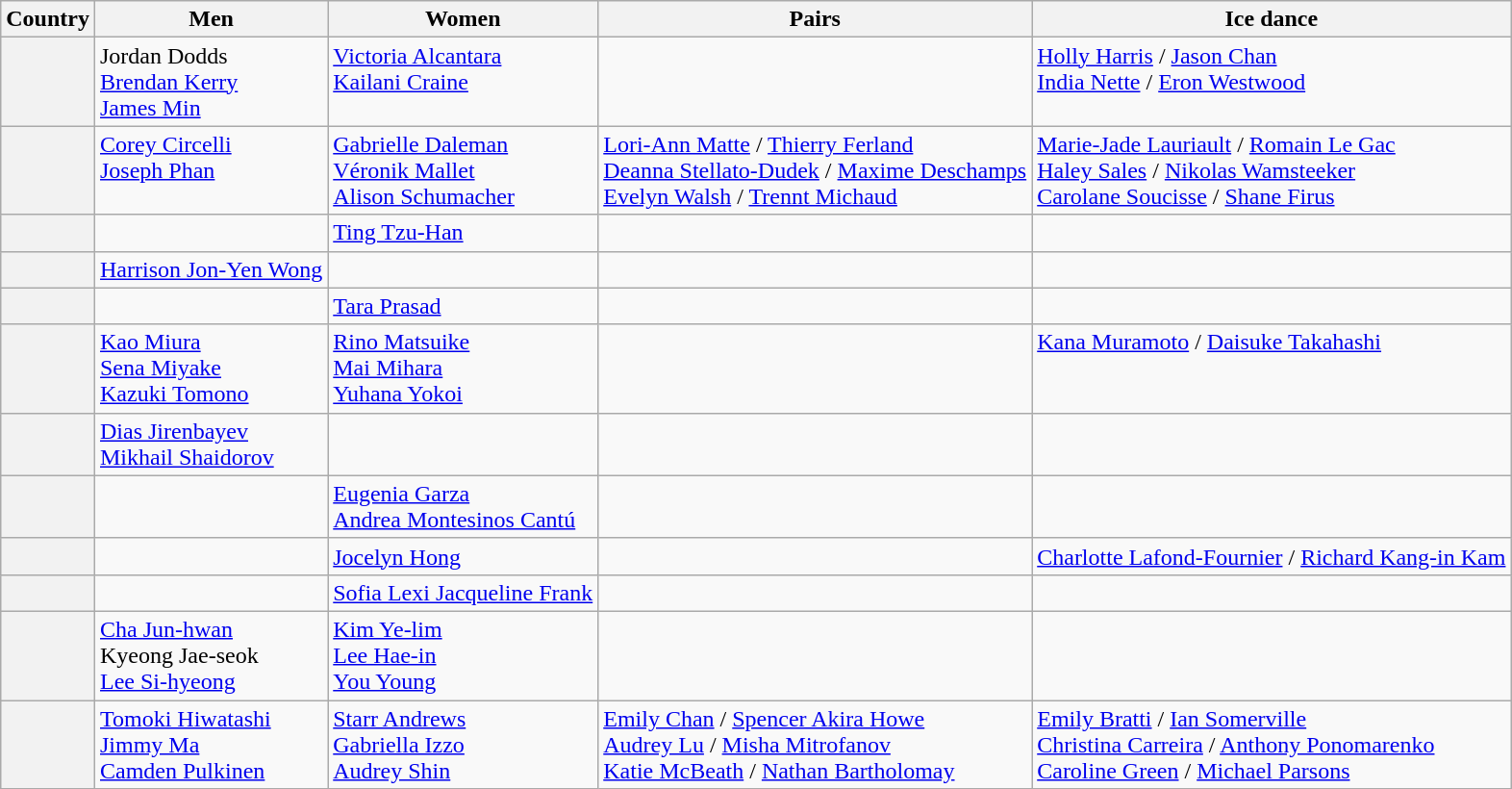<table class="wikitable unsortable" style="text-align:left;">
<tr>
<th scope="col">Country</th>
<th scope="col">Men</th>
<th scope="col">Women</th>
<th scope="col">Pairs</th>
<th scope="col">Ice dance</th>
</tr>
<tr>
<th scope="row" style="text-align:left"></th>
<td valign="top">Jordan Dodds<br><a href='#'>Brendan Kerry</a><br><a href='#'>James Min</a></td>
<td valign="top"><a href='#'>Victoria Alcantara</a><br><a href='#'>Kailani Craine</a></td>
<td></td>
<td valign="top"><a href='#'>Holly Harris</a> / <a href='#'>Jason Chan</a><br><a href='#'>India Nette</a> / <a href='#'>Eron Westwood</a></td>
</tr>
<tr>
<th scope="row" style="text-align:left"></th>
<td valign="top"><a href='#'>Corey Circelli</a><br><a href='#'>Joseph Phan</a></td>
<td valign="top"><a href='#'>Gabrielle Daleman</a><br><a href='#'>Véronik Mallet</a><br><a href='#'>Alison Schumacher</a></td>
<td valign="top"><a href='#'>Lori-Ann Matte</a> / <a href='#'>Thierry Ferland</a><br><a href='#'>Deanna Stellato-Dudek</a> / <a href='#'>Maxime Deschamps</a><br><a href='#'>Evelyn Walsh</a> / <a href='#'>Trennt Michaud</a></td>
<td valign="top"><a href='#'>Marie-Jade Lauriault</a> / <a href='#'>Romain Le Gac</a><br><a href='#'>Haley Sales</a> / <a href='#'>Nikolas Wamsteeker</a><br><a href='#'>Carolane Soucisse</a> / <a href='#'>Shane Firus</a></td>
</tr>
<tr>
<th scope="row" style="text-align:left"></th>
<td></td>
<td valign="top"><a href='#'>Ting Tzu-Han</a></td>
<td></td>
<td></td>
</tr>
<tr>
<th scope="row" style="text-align:left"></th>
<td valign="top"><a href='#'>Harrison Jon-Yen Wong</a></td>
<td></td>
<td></td>
<td></td>
</tr>
<tr>
<th scope="row" style="text-align:left"></th>
<td></td>
<td valign="top"><a href='#'>Tara Prasad</a></td>
<td></td>
<td></td>
</tr>
<tr>
<th scope="row" style="text-align:left"></th>
<td valign="top"><a href='#'>Kao Miura</a><br><a href='#'>Sena Miyake</a><br><a href='#'>Kazuki Tomono</a></td>
<td valign="top"><a href='#'>Rino Matsuike</a><br><a href='#'>Mai Mihara</a><br><a href='#'>Yuhana Yokoi</a></td>
<td></td>
<td valign="top"><a href='#'>Kana Muramoto</a> / <a href='#'>Daisuke Takahashi</a></td>
</tr>
<tr>
<th scope="row" style="text-align:left"></th>
<td valign="top"><a href='#'>Dias Jirenbayev</a><br><a href='#'>Mikhail Shaidorov</a></td>
<td></td>
<td></td>
<td></td>
</tr>
<tr>
<th scope="row" style="text-align:left"></th>
<td></td>
<td valign="top"><a href='#'>Eugenia Garza</a><br><a href='#'>Andrea Montesinos Cantú</a></td>
<td></td>
<td></td>
</tr>
<tr>
<th scope="row" style="text-align:left"></th>
<td></td>
<td valign="top"><a href='#'>Jocelyn Hong</a></td>
<td></td>
<td valign="top"><a href='#'>Charlotte Lafond-Fournier</a> / <a href='#'>Richard Kang-in Kam</a></td>
</tr>
<tr>
<th scope="row" style="text-align:left"></th>
<td></td>
<td valign="top"><a href='#'>Sofia Lexi Jacqueline Frank</a></td>
<td></td>
<td></td>
</tr>
<tr>
<th scope="row" style="text-align:left"></th>
<td valign="top"><a href='#'>Cha Jun-hwan</a><br>Kyeong Jae-seok<br><a href='#'>Lee Si-hyeong</a></td>
<td valign="top"><a href='#'>Kim Ye-lim</a><br><a href='#'>Lee Hae-in</a><br><a href='#'>You Young</a></td>
<td></td>
<td></td>
</tr>
<tr>
<th scope="row" style="text-align:left"></th>
<td valign="top"><a href='#'>Tomoki Hiwatashi</a><br><a href='#'>Jimmy Ma</a><br><a href='#'>Camden Pulkinen</a></td>
<td valign="top"><a href='#'>Starr Andrews</a><br><a href='#'>Gabriella Izzo</a><br><a href='#'>Audrey Shin</a></td>
<td valign="top"><a href='#'>Emily Chan</a> / <a href='#'>Spencer Akira Howe</a><br><a href='#'>Audrey Lu</a> / <a href='#'>Misha Mitrofanov</a><br><a href='#'>Katie McBeath</a> / <a href='#'>Nathan Bartholomay</a></td>
<td valign="top"><a href='#'>Emily Bratti</a> / <a href='#'>Ian Somerville</a><br><a href='#'>Christina Carreira</a> / <a href='#'>Anthony Ponomarenko</a><br><a href='#'>Caroline Green</a> / <a href='#'>Michael Parsons</a></td>
</tr>
</table>
